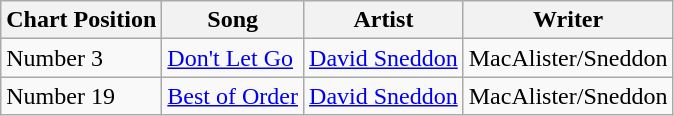<table class="wikitable">
<tr>
<th>Chart Position</th>
<th>Song</th>
<th>Artist</th>
<th>Writer</th>
</tr>
<tr>
<td>Number 3</td>
<td><a href='#'>Don't Let Go</a></td>
<td><a href='#'>David Sneddon</a></td>
<td>MacAlister/Sneddon</td>
</tr>
<tr>
<td>Number 19</td>
<td><a href='#'>Best of Order</a></td>
<td><a href='#'>David Sneddon</a></td>
<td>MacAlister/Sneddon</td>
</tr>
</table>
